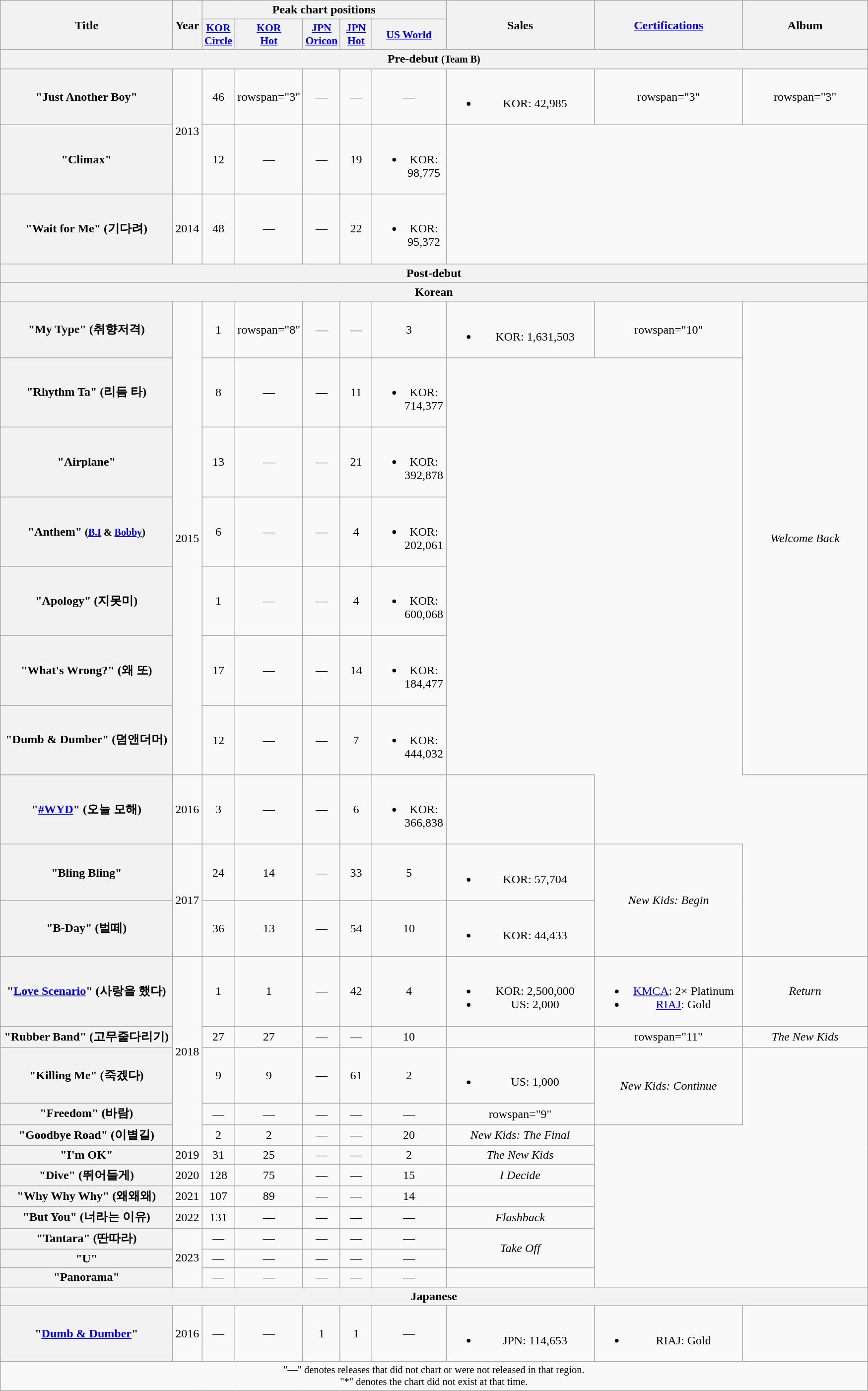<table class="wikitable plainrowheaders" style="text-align:center;">
<tr>
<th scope="col" rowspan="2" style="width:14em;">Title</th>
<th scope="col" rowspan="2" style="width:2em;">Year</th>
<th scope="col" colspan="5">Peak chart positions</th>
<th scope="col" rowspan="2" style="width:12em;">Sales</th>
<th scope="col" rowspan="2" style="width:12em;"><a href='#'>Certifications</a></th>
<th scope="col" rowspan="2" style="width:10em;">Album</th>
</tr>
<tr>
<th scope="col" style="width:2.5em;font-size:90%;"><a href='#'>KOR<br>Circle</a><br></th>
<th scope="col" style="width:2.5em;font-size:90%;"><a href='#'>KOR<br>Hot</a><br></th>
<th scope="col" style="width:2.5em;font-size:90%;"><a href='#'>JPN<br>Oricon</a><br></th>
<th scope="col" style="width:2.5em;font-size:90%;"><a href='#'>JPN<br>Hot</a><br></th>
<th scope="col" style="width:2.5em;font-size:90%;"><a href='#'>US World</a><br></th>
</tr>
<tr>
<th colspan="10">Pre-debut <small>(Team B)</small></th>
</tr>
<tr>
<th scope="row">"Just Another Boy"</th>
<td rowspan="2">2013</td>
<td>46</td>
<td>rowspan="3" </td>
<td>—</td>
<td>—</td>
<td>—</td>
<td><br><ul><li>KOR: 42,985</li></ul></td>
<td>rowspan="3" </td>
<td>rowspan="3" </td>
</tr>
<tr>
<th scope="row">"Climax"</th>
<td>12</td>
<td>—</td>
<td>—</td>
<td>19</td>
<td><br><ul><li>KOR: 98,775</li></ul></td>
</tr>
<tr>
<th scope="row">"Wait for Me" (기다려)</th>
<td>2014</td>
<td>48</td>
<td>—</td>
<td>—</td>
<td>22</td>
<td><br><ul><li>KOR: 95,372</li></ul></td>
</tr>
<tr>
<th colspan="10">Post-debut</th>
</tr>
<tr>
<th colspan="10">Korean</th>
</tr>
<tr>
<th scope="row">"My Type" (취향저격)</th>
<td rowspan="7">2015</td>
<td>1</td>
<td>rowspan="8" </td>
<td>—</td>
<td>—</td>
<td>3</td>
<td><br><ul><li>KOR: 1,631,503</li></ul></td>
<td>rowspan="10" </td>
<td rowspan="7"><em>Welcome Back</em></td>
</tr>
<tr>
<th scope="row">"Rhythm Ta" (리듬 타)</th>
<td>8</td>
<td>—</td>
<td>—</td>
<td>11</td>
<td><br><ul><li>KOR: 714,377</li></ul></td>
</tr>
<tr>
<th scope="row">"Airplane"</th>
<td>13</td>
<td>—</td>
<td>—</td>
<td>21</td>
<td><br><ul><li>KOR: 392,878</li></ul></td>
</tr>
<tr>
<th scope="row">"Anthem" <small>(<a href='#'>B.I</a> & <a href='#'>Bobby</a>)</small></th>
<td>6</td>
<td>—</td>
<td>—</td>
<td>4</td>
<td><br><ul><li>KOR: 202,061</li></ul></td>
</tr>
<tr>
<th scope="row">"Apology" (지못미)</th>
<td>1</td>
<td>—</td>
<td>—</td>
<td>4</td>
<td><br><ul><li>KOR: 600,068</li></ul></td>
</tr>
<tr>
<th scope="row">"What's Wrong?" (왜 또)</th>
<td>17</td>
<td>—</td>
<td>—</td>
<td>14</td>
<td><br><ul><li>KOR: 184,477</li></ul></td>
</tr>
<tr>
<th scope="row">"Dumb & Dumber" (덤앤더머)</th>
<td>12</td>
<td>—</td>
<td>—</td>
<td>7</td>
<td><br><ul><li>KOR: 444,032</li></ul></td>
</tr>
<tr>
<th scope="row">"<a href='#'>#WYD</a>" (오늘 모해)</th>
<td>2016</td>
<td>3</td>
<td>—</td>
<td>—</td>
<td>6</td>
<td><br><ul><li>KOR: 366,838</li></ul></td>
<td></td>
</tr>
<tr>
<th scope="row">"Bling Bling"</th>
<td rowspan="2">2017</td>
<td>24</td>
<td>14</td>
<td>—</td>
<td>33</td>
<td>5</td>
<td><br><ul><li>KOR: 57,704</li></ul></td>
<td rowspan="2"><em>New Kids: Begin</em></td>
</tr>
<tr>
<th scope="row">"B-Day" (벌떼)</th>
<td>36</td>
<td>13</td>
<td>—</td>
<td>54</td>
<td>10</td>
<td><br><ul><li>KOR: 44,433</li></ul></td>
</tr>
<tr>
<th scope="row">"<a href='#'>Love Scenario</a>" (사랑을 했다)</th>
<td rowspan="5">2018</td>
<td>1</td>
<td>1</td>
<td>—</td>
<td>42</td>
<td>4</td>
<td><br><ul><li>KOR: 2,500,000</li><li>US: 2,000</li></ul></td>
<td><br><ul><li><a href='#'>KMCA</a>: 2× Platinum</li><li><a href='#'>RIAJ</a>: Gold </li></ul></td>
<td><em>Return</em></td>
</tr>
<tr>
<th scope="row">"Rubber Band" (고무줄다리기)</th>
<td>27</td>
<td>27</td>
<td>—</td>
<td>—</td>
<td>10</td>
<td></td>
<td>rowspan="11" </td>
<td><em>The New Kids</em></td>
</tr>
<tr>
<th scope="row">"Killing Me" (죽겠다)</th>
<td>9</td>
<td>9</td>
<td>—</td>
<td>61</td>
<td>2</td>
<td><br><ul><li>US: 1,000</li></ul></td>
<td rowspan="2"><em>New Kids: Continue</em></td>
</tr>
<tr>
<th scope="row">"Freedom" (바람)</th>
<td>—</td>
<td>—</td>
<td>—</td>
<td>—</td>
<td>—</td>
<td>rowspan="9" </td>
</tr>
<tr>
<th scope="row">"Goodbye Road" (이별길)</th>
<td>2</td>
<td>2</td>
<td>—</td>
<td>—</td>
<td>20</td>
<td><em>New Kids: The Final</em></td>
</tr>
<tr>
<th scope="row">"I'm OK"</th>
<td>2019</td>
<td>31</td>
<td>25</td>
<td>—</td>
<td>—</td>
<td>2</td>
<td><em>The New Kids</em></td>
</tr>
<tr>
<th scope="row">"Dive" (뛰어들게)</th>
<td>2020</td>
<td>128</td>
<td>75</td>
<td>—</td>
<td>—</td>
<td>15</td>
<td><em>I Decide</em></td>
</tr>
<tr>
<th scope="row">"Why Why Why" (왜왜왜)</th>
<td>2021</td>
<td>107</td>
<td>89</td>
<td>—</td>
<td>—</td>
<td>14</td>
<td></td>
</tr>
<tr>
<th scope="row">"But You" (너라는 이유)</th>
<td>2022</td>
<td>131</td>
<td>—</td>
<td>—</td>
<td>—</td>
<td>—</td>
<td><em>Flashback</em></td>
</tr>
<tr>
<th scope="row">"Tantara" (딴따라)</th>
<td rowspan="3">2023</td>
<td>—</td>
<td>—</td>
<td>—</td>
<td>—</td>
<td>—</td>
<td rowspan="2"><em>Take Off</em></td>
</tr>
<tr>
<th scope="row">"U"</th>
<td>—</td>
<td>—</td>
<td>—</td>
<td>—</td>
<td>—</td>
</tr>
<tr>
<th scope="row">"Panorama"</th>
<td>—</td>
<td>—</td>
<td>—</td>
<td>—</td>
<td>—</td>
<td></td>
</tr>
<tr>
<th colspan="10">Japanese</th>
</tr>
<tr>
<th scope="row">"<a href='#'>Dumb & Dumber</a>"</th>
<td>2016</td>
<td>—</td>
<td>—</td>
<td>1</td>
<td>1</td>
<td>—</td>
<td><br><ul><li>JPN: 114,653</li></ul></td>
<td><br><ul><li>RIAJ: Gold</li></ul></td>
<td></td>
</tr>
<tr>
<td colspan="10" style="font-size:85%;">"—" denotes releases that did not chart or were not released in that region.<br>"*" denotes the chart did not exist at that time.</td>
</tr>
</table>
